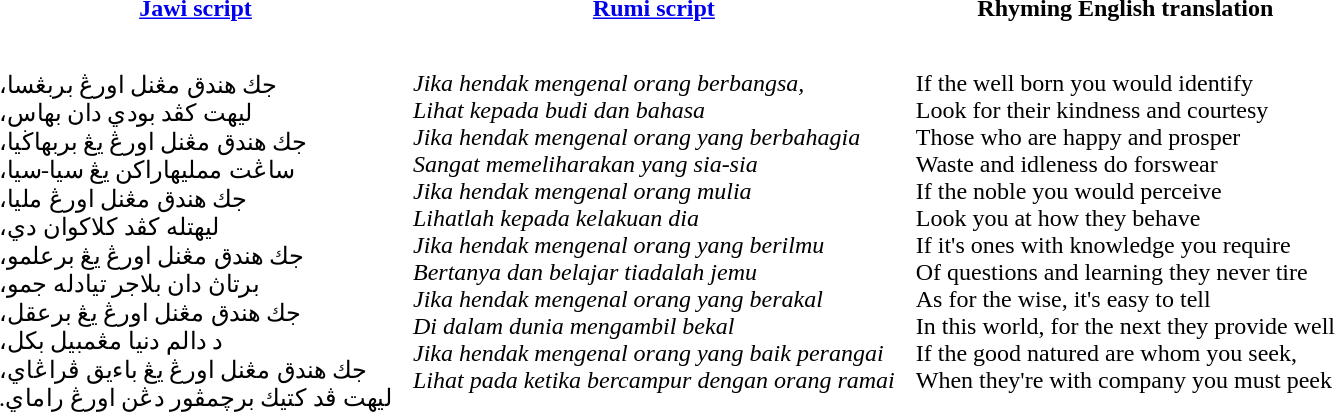<table cellpadding=6>
<tr>
<th><a href='#'>Jawi script</a></th>
<th><a href='#'>Rumi script</a></th>
<th>Rhyming English translation</th>
</tr>
<tr style="vertical-align:top; white-space:nowrap;">
<td><div><br>،جك هندق مڠنل اورڠ بربڠسا<br>
،ليهت كڤد بودي دان بهاس<br>،جك هندق مڠنل اورڠ يڠ بربهاڬيا<br>
،ساڠت ممليهاراكن يڠ سيا-سيا<br>،جك هندق مڠنل اورڠ مليا<br>
،ليهتله كڤد كلاكوان دي<br>،جك هندق مڠنل اورڠ يڠ برعلمو<br>
،برتاڽ دان بلاجر تيادله جمو<br>،جك هندق مڠنل اورڠ يڠ برعقل<br>
،د دالم دنيا مڠمبيل بكل<br>،جك هندق مڠنل اورڠ يڠ باءيق ڤراڠاي<br>
.ليهت ڤد كتيك برچمڤور دڠن اورڠ راماي</div></td>
<td><br><em>Jika hendak mengenal orang berbangsa,</em><br>
<em>Lihat kepada budi dan bahasa</em><br><em>Jika hendak mengenal orang yang berbahagia</em><br>
<em>Sangat memeliharakan yang sia-sia</em><br><em>Jika hendak mengenal orang mulia</em><br> 
<em>Lihatlah kepada kelakuan dia</em><br><em>Jika hendak mengenal orang yang berilmu</em><br> 
<em>Bertanya dan belajar tiadalah jemu</em><br><em>Jika hendak mengenal orang yang berakal</em><br>  
<em>Di dalam dunia mengambil bekal</em><br><em>Jika hendak mengenal orang yang baik perangai</em><br>  
<em>Lihat pada ketika bercampur dengan orang ramai</em></td>
<td><br>If the well born you would identify<br>
Look for their kindness and courtesy<br>Those who are happy and prosper<br>
Waste and idleness do forswear<br>If the noble you would perceive<br>
Look you at how they behave<br>If it's ones with knowledge you require<br>
Of questions and learning they never tire<br>As for the wise, it's easy to tell<br>
In this world, for the next they provide well<br>If the good natured are whom you seek,<br>
When they're with company you must peek</td>
</tr>
</table>
